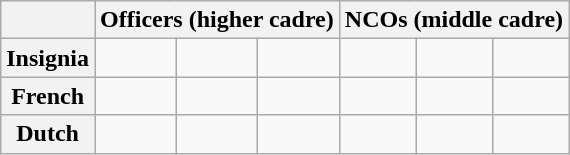<table class="wikitable">
<tr>
<th></th>
<th colspan="3">Officers (higher cadre)</th>
<th colspan="3">NCOs (middle cadre)</th>
</tr>
<tr style="text-align:center;">
<th>Insignia</th>
<td></td>
<td></td>
<td></td>
<td></td>
<td></td>
<td></td>
</tr>
<tr style="text-align:center;">
<th>French</th>
<td></td>
<td></td>
<td></td>
<td></td>
<td></td>
<td></td>
</tr>
<tr style="text-align:center;">
<th>Dutch</th>
<td></td>
<td></td>
<td></td>
<td></td>
<td></td>
<td></td>
</tr>
</table>
